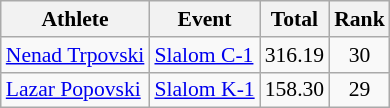<table class=wikitable style="font-size:90%">
<tr>
<th>Athlete</th>
<th>Event</th>
<th>Total</th>
<th>Rank</th>
</tr>
<tr>
<td><a href='#'>Nenad Trpovski</a></td>
<td><a href='#'>Slalom C-1</a></td>
<td align="center">316.19</td>
<td align="center">30</td>
</tr>
<tr>
<td><a href='#'>Lazar Popovski</a></td>
<td><a href='#'>Slalom K-1</a></td>
<td align="center">158.30</td>
<td align="center">29</td>
</tr>
</table>
